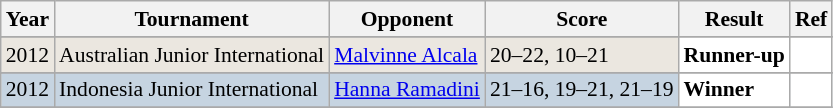<table class="sortable wikitable" style="font-size: 90%">
<tr>
<th>Year</th>
<th>Tournament</th>
<th>Opponent</th>
<th>Score</th>
<th>Result</th>
<th>Ref</th>
</tr>
<tr>
</tr>
<tr style="background:#EBE7E0">
<td align="center">2012</td>
<td align="left">Australian Junior International</td>
<td align="left"> <a href='#'>Malvinne Alcala</a></td>
<td align="left">20–22, 10–21</td>
<td style="text-align:left; background:white"> <strong>Runner-up</strong></td>
<td style="text-align:center; background:white"></td>
</tr>
<tr>
</tr>
<tr style="background:#C6D4E1">
<td align="center">2012</td>
<td align="left">Indonesia Junior International</td>
<td align="left"> <a href='#'>Hanna Ramadini</a></td>
<td align="left">21–16, 19–21, 21–19</td>
<td style="text-align:left; background:white"> <strong>Winner</strong></td>
<td style="text-align:center; background:white"></td>
</tr>
<tr>
</tr>
</table>
